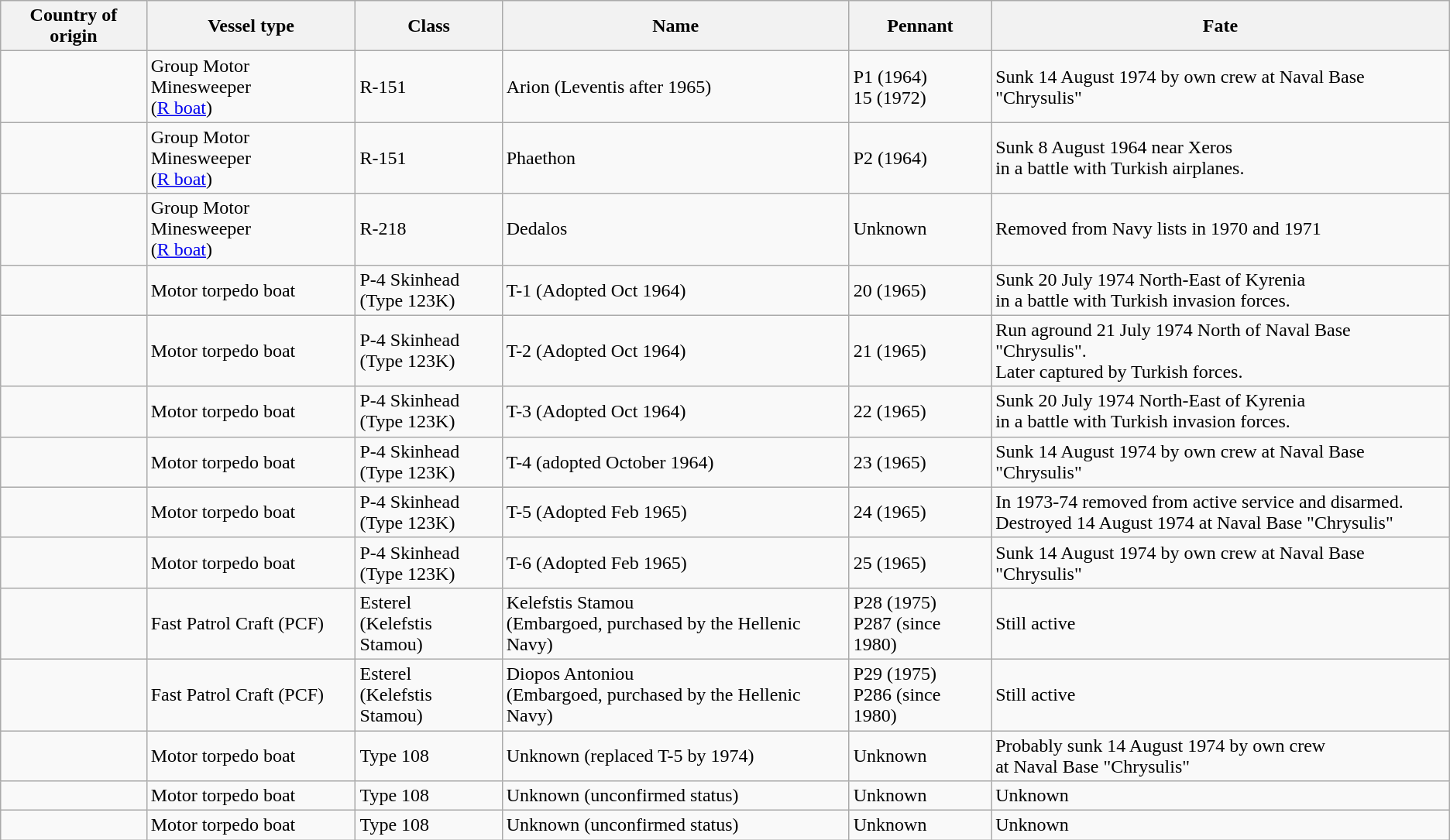<table class="wikitable">
<tr>
<th>Country of origin</th>
<th>Vessel type</th>
<th>Class</th>
<th>Name</th>
<th>Pennant</th>
<th>Fate</th>
</tr>
<tr>
<td></td>
<td>Group Motor Minesweeper<br>(<a href='#'>R boat</a>)</td>
<td>R-151</td>
<td>Arion (Leventis after 1965)</td>
<td>P1 (1964)<br>15 (1972)</td>
<td>Sunk 14 August 1974 by own crew at Naval Base "Chrysulis"</td>
</tr>
<tr>
<td></td>
<td>Group Motor Minesweeper<br>(<a href='#'>R boat</a>)</td>
<td>R-151</td>
<td>Phaethon</td>
<td>P2 (1964)</td>
<td>Sunk 8 August 1964 near Xeros<br>in a battle with Turkish airplanes.</td>
</tr>
<tr>
<td></td>
<td>Group Motor Minesweeper<br>(<a href='#'>R boat</a>)</td>
<td>R-218</td>
<td>Dedalos</td>
<td>Unknown</td>
<td>Removed from Navy lists in 1970 and 1971</td>
</tr>
<tr>
<td></td>
<td>Motor torpedo boat</td>
<td>P-4 Skinhead<br>(Type 123K)</td>
<td>T-1 (Adopted Oct 1964)</td>
<td>20 (1965)</td>
<td>Sunk 20 July 1974 North-East of Kyrenia<br>in a battle with Turkish invasion forces.</td>
</tr>
<tr>
<td></td>
<td>Motor torpedo boat</td>
<td>P-4 Skinhead<br>(Type 123K)</td>
<td>T-2 (Adopted Oct 1964)</td>
<td>21 (1965)</td>
<td>Run aground 21 July 1974 North of Naval Base "Chrysulis".<br>Later captured by Turkish forces.</td>
</tr>
<tr>
<td></td>
<td>Motor torpedo boat</td>
<td>P-4 Skinhead<br>(Type 123K)</td>
<td>T-3 (Adopted Oct 1964)</td>
<td>22 (1965)</td>
<td>Sunk 20 July 1974 North-East of Kyrenia<br>in a battle with Turkish invasion forces.</td>
</tr>
<tr>
<td></td>
<td>Motor torpedo boat</td>
<td>P-4 Skinhead<br>(Type 123K)</td>
<td>T-4 (adopted October 1964)</td>
<td>23 (1965)</td>
<td>Sunk 14 August 1974 by own crew at Naval Base "Chrysulis"</td>
</tr>
<tr>
<td></td>
<td>Motor torpedo boat</td>
<td>P-4 Skinhead<br>(Type 123K)</td>
<td>T-5 (Adopted Feb 1965)</td>
<td>24 (1965)</td>
<td>In 1973-74 removed from active service and disarmed.<br>Destroyed 14 August 1974 at Naval Base "Chrysulis"</td>
</tr>
<tr>
<td></td>
<td>Motor torpedo boat</td>
<td>P-4 Skinhead<br>(Type 123K)</td>
<td>T-6 (Adopted Feb 1965)</td>
<td>25 (1965)</td>
<td>Sunk 14 August 1974 by own crew at Naval Base "Chrysulis"</td>
</tr>
<tr>
<td></td>
<td>Fast Patrol Craft (PCF)</td>
<td>Esterel<br>(Kelefstis Stamou)</td>
<td>Kelefstis Stamou<br>(Embargoed, purchased by the Hellenic Navy)</td>
<td>P28 (1975)<br>P287 (since 1980)</td>
<td>Still active</td>
</tr>
<tr>
<td></td>
<td>Fast Patrol Craft (PCF)</td>
<td>Esterel<br>(Kelefstis Stamou)</td>
<td>Diopos Antoniou<br>(Embargoed, purchased by the Hellenic Navy)</td>
<td>P29 (1975)<br>P286 (since 1980)</td>
<td>Still active</td>
</tr>
<tr>
<td></td>
<td>Motor torpedo boat</td>
<td>Type 108</td>
<td>Unknown (replaced T-5 by 1974)</td>
<td>Unknown</td>
<td>Probably sunk 14 August 1974 by own crew<br>at Naval Base "Chrysulis"</td>
</tr>
<tr>
<td></td>
<td>Motor torpedo boat</td>
<td>Type 108</td>
<td>Unknown (unconfirmed status)</td>
<td>Unknown</td>
<td>Unknown</td>
</tr>
<tr>
<td></td>
<td>Motor torpedo boat</td>
<td>Type 108</td>
<td>Unknown (unconfirmed status)</td>
<td>Unknown</td>
<td>Unknown</td>
</tr>
</table>
